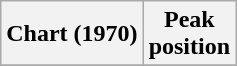<table class="wikitable sortable plainrowheaders" style="text-align:center">
<tr>
<th scope="col">Chart (1970)</th>
<th scope="col">Peak<br>position</th>
</tr>
<tr>
</tr>
</table>
